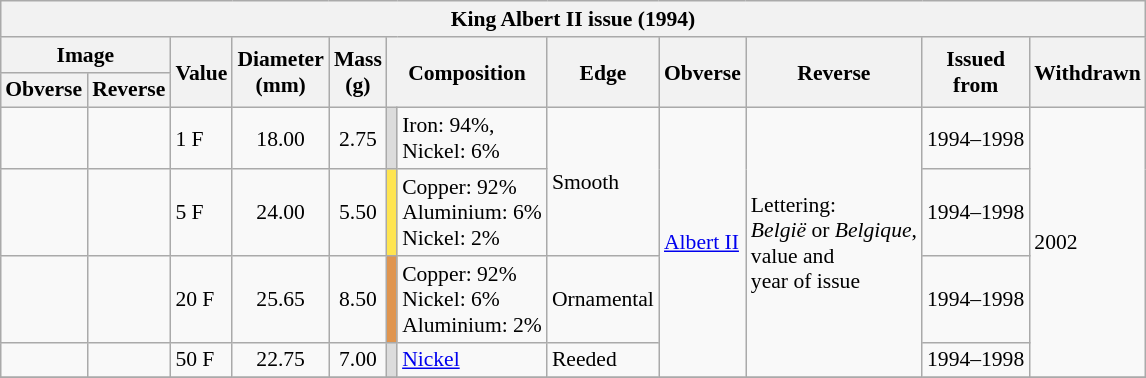<table class="wikitable" style="margin:auto; font-size:90%; border-width:1px;">
<tr>
<th colspan=12>King Albert II issue (1994)</th>
</tr>
<tr>
<th colspan=2>Image</th>
<th rowspan=2>Value</th>
<th rowspan=2>Diameter<br>(mm)</th>
<th rowspan=2>Mass<br>(g)</th>
<th colspan=2 rowspan=2>Composition</th>
<th rowspan=2>Edge</th>
<th rowspan=2>Obverse</th>
<th rowspan=2>Reverse</th>
<th rowspan=2>Issued<br>from</th>
<th rowspan=2>Withdrawn</th>
</tr>
<tr>
<th>Obverse</th>
<th>Reverse</th>
</tr>
<tr>
<td></td>
<td></td>
<td>1 F</td>
<td align=center>18.00</td>
<td align=center>2.75</td>
<td style="background-color:#dcdcdc;"></td>
<td>Iron: 94%,<br>Nickel: 6%</td>
<td rowspan=2>Smooth</td>
<td rowspan=4><a href='#'>Albert II</a></td>
<td rowspan=4>Lettering:<br><em>België</em> or <em>Belgique</em>,<br>value and<br>year of issue</td>
<td>1994–1998</td>
<td rowspan=4>2002</td>
</tr>
<tr>
<td></td>
<td></td>
<td>5 F</td>
<td align=center>24.00</td>
<td align=center>5.50</td>
<td style="background-color:#ffe550;"></td>
<td>Copper: 92%<br>Aluminium: 6%<br>Nickel: 2%</td>
<td>1994–1998</td>
</tr>
<tr>
<td></td>
<td></td>
<td>20 F</td>
<td align=center>25.65</td>
<td align=center>8.50</td>
<td style="background-color:#e0954f;"></td>
<td>Copper: 92%<br>Nickel: 6%<br>Aluminium: 2%</td>
<td>Ornamental</td>
<td>1994–1998</td>
</tr>
<tr>
<td></td>
<td></td>
<td>50 F</td>
<td align=center>22.75</td>
<td align=center>7.00</td>
<td style="background-color:#dcdcdc;"></td>
<td><a href='#'>Nickel</a></td>
<td>Reeded</td>
<td>1994–1998</td>
</tr>
<tr>
</tr>
</table>
